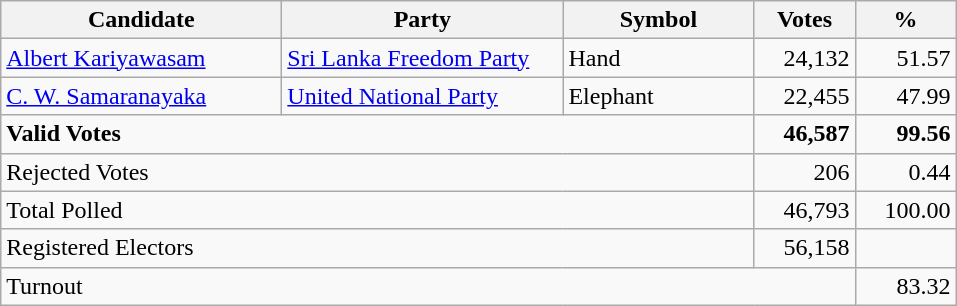<table class="wikitable" border="1" style="text-align:right;">
<tr>
<th align=left width="180">Candidate</th>
<th align=left width="180">Party</th>
<th align=left width="120">Symbol</th>
<th align=left width="60">Votes</th>
<th align=left width="60">%</th>
</tr>
<tr>
<td align=left><a href='#'>Albert Kariyawasam</a></td>
<td align=left><a href='#'>Sri Lanka Freedom Party</a></td>
<td align=left>Hand</td>
<td>24,132</td>
<td>51.57</td>
</tr>
<tr>
<td align=left><a href='#'>C. W. Samaranayaka</a></td>
<td align=left><a href='#'>United National Party</a></td>
<td align=left>Elephant</td>
<td>22,455</td>
<td>47.99</td>
</tr>
<tr>
<td align=left colspan=3><strong>Valid Votes</strong></td>
<td><strong>46,587</strong></td>
<td><strong>99.56</strong></td>
</tr>
<tr>
<td align=left colspan=3>Rejected Votes</td>
<td>206</td>
<td>0.44</td>
</tr>
<tr>
<td align=left colspan=3>Total Polled</td>
<td>46,793</td>
<td>100.00</td>
</tr>
<tr>
<td align=left colspan=3>Registered Electors</td>
<td>56,158</td>
<td></td>
</tr>
<tr>
<td align=left colspan=4>Turnout</td>
<td>83.32</td>
</tr>
</table>
